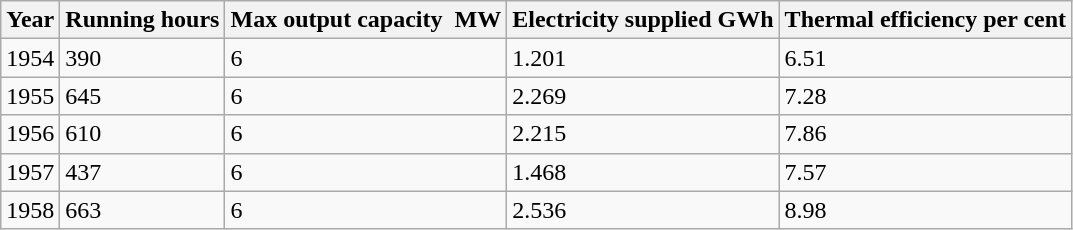<table class="wikitable">
<tr>
<th>Year</th>
<th>Running hours</th>
<th>Max output capacity  MW</th>
<th>Electricity supplied GWh</th>
<th>Thermal efficiency per cent</th>
</tr>
<tr>
<td>1954</td>
<td>390</td>
<td>6</td>
<td>1.201</td>
<td>6.51</td>
</tr>
<tr>
<td>1955</td>
<td>645</td>
<td>6</td>
<td>2.269</td>
<td>7.28</td>
</tr>
<tr>
<td>1956</td>
<td>610</td>
<td>6</td>
<td>2.215</td>
<td>7.86</td>
</tr>
<tr>
<td>1957</td>
<td>437</td>
<td>6</td>
<td>1.468</td>
<td>7.57</td>
</tr>
<tr>
<td>1958</td>
<td>663</td>
<td>6</td>
<td>2.536</td>
<td>8.98</td>
</tr>
</table>
